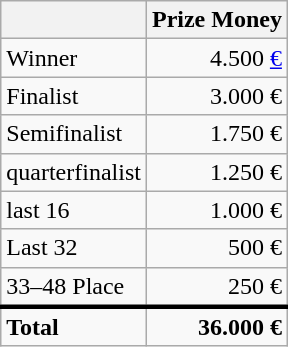<table class="wikitable sortable">
<tr>
<th></th>
<th>Prize Money</th>
</tr>
<tr>
<td>Winner</td>
<td style="text-align:right">4.500 <a href='#'>€</a></td>
</tr>
<tr>
<td>Finalist</td>
<td style="text-align:right">3.000 €</td>
</tr>
<tr>
<td>Semifinalist</td>
<td style="text-align:right">1.750 €</td>
</tr>
<tr>
<td>quarterfinalist</td>
<td style="text-align:right">1.250 €</td>
</tr>
<tr>
<td>last 16</td>
<td style="text-align:right">1.000 €</td>
</tr>
<tr>
<td>Last 32</td>
<td style="text-align:right">500 €</td>
</tr>
<tr>
<td>33–48 Place</td>
<td style="text-align:right">250 €</td>
</tr>
<tr>
<td style="border-top:medium solid"><strong>Total</strong></td>
<td style="border-top:medium solid; text-align:right"><strong>36.000 €</strong></td>
</tr>
</table>
